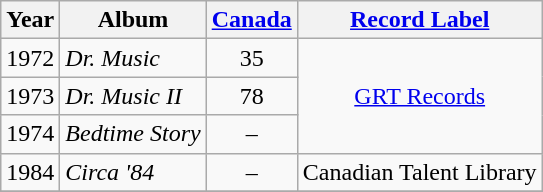<table class="wikitable" style=text-align:center;>
<tr>
<th>Year</th>
<th>Album</th>
<th><a href='#'>Canada</a></th>
<th><a href='#'>Record Label</a></th>
</tr>
<tr>
<td rowspan="1">1972</td>
<td align=left><em>Dr. Music</em></td>
<td>35</td>
<td rowspan="3"><a href='#'>GRT Records</a></td>
</tr>
<tr>
<td rowspan="1">1973</td>
<td align=left><em>Dr. Music II</em></td>
<td>78</td>
</tr>
<tr>
<td rowspan="1">1974</td>
<td align=left><em>Bedtime Story</em></td>
<td>–</td>
</tr>
<tr>
<td rowspan="1">1984</td>
<td align=left><em>Circa '84</em></td>
<td>–</td>
<td rowspan="1">Canadian Talent Library</td>
</tr>
<tr>
</tr>
</table>
